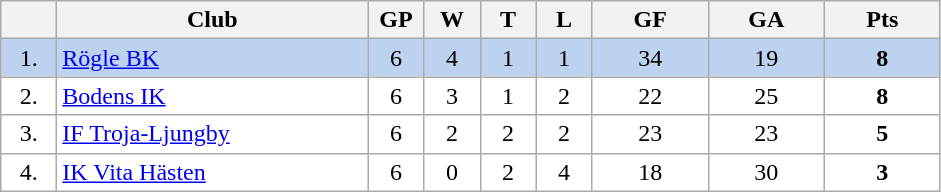<table class="wikitable">
<tr>
<th width="30"></th>
<th width="200">Club</th>
<th width="30">GP</th>
<th width="30">W</th>
<th width="30">T</th>
<th width="30">L</th>
<th width="70">GF</th>
<th width="70">GA</th>
<th width="70">Pts</th>
</tr>
<tr bgcolor="#BCD2EE" align="center">
<td>1.</td>
<td align="left"><a href='#'>Rögle BK</a></td>
<td>6</td>
<td>4</td>
<td>1</td>
<td>1</td>
<td>34</td>
<td>19</td>
<td><strong>8</strong></td>
</tr>
<tr bgcolor="#FFFFFF" align="center">
<td>2.</td>
<td align="left"><a href='#'>Bodens IK</a></td>
<td>6</td>
<td>3</td>
<td>1</td>
<td>2</td>
<td>22</td>
<td>25</td>
<td><strong>8</strong></td>
</tr>
<tr bgcolor="#FFFFFF" align="center">
<td>3.</td>
<td align="left"><a href='#'>IF Troja-Ljungby</a></td>
<td>6</td>
<td>2</td>
<td>2</td>
<td>2</td>
<td>23</td>
<td>23</td>
<td><strong>5</strong></td>
</tr>
<tr bgcolor="#FFFFFF" align="center">
<td>4.</td>
<td align="left"><a href='#'>IK Vita Hästen</a></td>
<td>6</td>
<td>0</td>
<td>2</td>
<td>4</td>
<td>18</td>
<td>30</td>
<td><strong>3</strong></td>
</tr>
</table>
